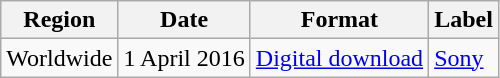<table class="wikitable">
<tr>
<th>Region</th>
<th>Date</th>
<th>Format</th>
<th>Label</th>
</tr>
<tr>
<td>Worldwide</td>
<td>1 April 2016</td>
<td><a href='#'>Digital download</a></td>
<td><a href='#'>Sony</a></td>
</tr>
</table>
